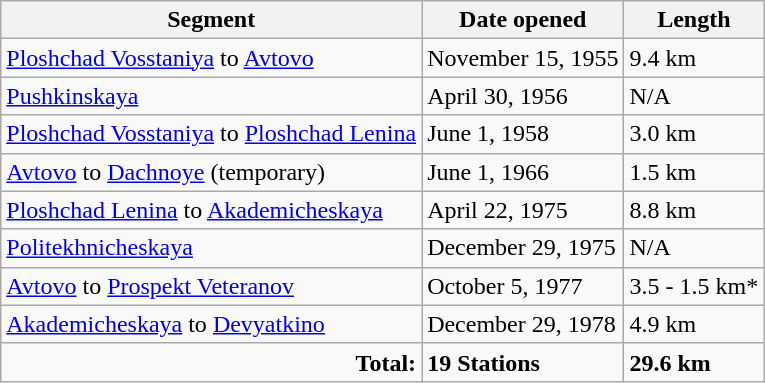<table class="wikitable" style="border-collapse: collapse; text-align: left;">
<tr>
<th>Segment</th>
<th>Date opened</th>
<th>Length</th>
</tr>
<tr>
<td><a href='#'>Ploshchad Vosstaniya</a> to <a href='#'>Avtovo</a></td>
<td>November 15, 1955</td>
<td>9.4 km</td>
</tr>
<tr>
<td><a href='#'>Pushkinskaya</a></td>
<td>April 30, 1956</td>
<td>N/A</td>
</tr>
<tr>
<td><a href='#'>Ploshchad Vosstaniya</a> to <a href='#'>Ploshchad Lenina</a></td>
<td>June 1, 1958</td>
<td>3.0 km</td>
</tr>
<tr>
<td><a href='#'>Avtovo</a> to <a href='#'>Dachnoye</a> (temporary)</td>
<td>June 1, 1966</td>
<td>1.5 km</td>
</tr>
<tr>
<td><a href='#'>Ploshchad Lenina</a> to <a href='#'>Akademicheskaya</a></td>
<td>April 22, 1975</td>
<td>8.8 km</td>
</tr>
<tr>
<td><a href='#'>Politekhnicheskaya</a></td>
<td>December 29, 1975</td>
<td>N/A</td>
</tr>
<tr>
<td><a href='#'>Avtovo</a> to <a href='#'>Prospekt Veteranov</a></td>
<td>October 5, 1977</td>
<td>3.5 - 1.5 km*</td>
</tr>
<tr>
<td><a href='#'>Akademicheskaya</a> to <a href='#'>Devyatkino</a></td>
<td>December 29, 1978</td>
<td>4.9 km</td>
</tr>
<tr>
<td style="text-align:right"><strong>Total:</strong></td>
<td><strong>19 Stations</strong></td>
<td><strong>29.6 km</strong></td>
</tr>
</table>
